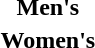<table>
<tr>
<th scope="row">Men's<br></th>
<td></td>
<td></td>
<td></td>
</tr>
<tr>
<th scope="row">Women's<br></th>
<td></td>
<td></td>
<td></td>
</tr>
</table>
